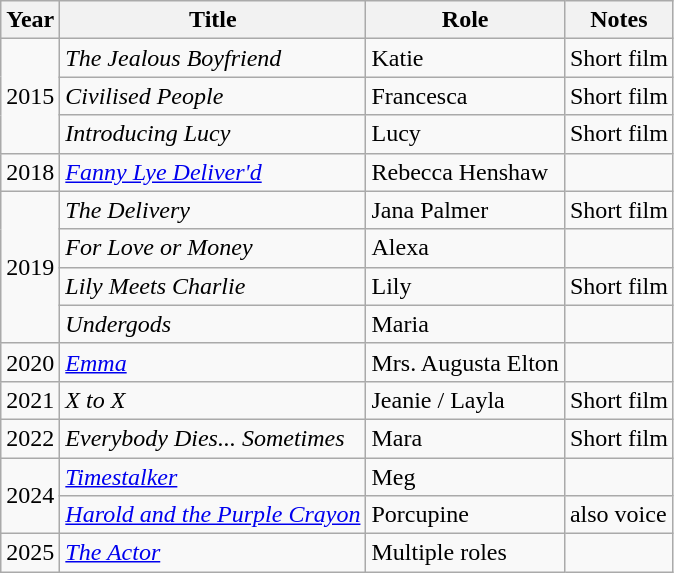<table class="wikitable sortable">
<tr>
<th>Year</th>
<th>Title</th>
<th>Role</th>
<th class=unsortable>Notes</th>
</tr>
<tr>
<td rowspan="3">2015</td>
<td><em>The Jealous Boyfriend</em></td>
<td>Katie</td>
<td>Short film</td>
</tr>
<tr>
<td><em>Civilised People</em></td>
<td>Francesca</td>
<td>Short film</td>
</tr>
<tr>
<td><em>Introducing Lucy</em></td>
<td>Lucy</td>
<td>Short film</td>
</tr>
<tr>
<td>2018</td>
<td><em><a href='#'>Fanny Lye Deliver'd</a></em></td>
<td>Rebecca Henshaw</td>
<td></td>
</tr>
<tr>
<td rowspan="4">2019</td>
<td><em>The Delivery</em></td>
<td>Jana Palmer</td>
<td>Short film</td>
</tr>
<tr>
<td><em>For Love or Money</em></td>
<td>Alexa</td>
<td></td>
</tr>
<tr>
<td><em>Lily Meets Charlie</em></td>
<td>Lily</td>
<td>Short film</td>
</tr>
<tr>
<td><em>Undergods</em></td>
<td>Maria</td>
<td></td>
</tr>
<tr>
<td>2020</td>
<td><em><a href='#'>Emma</a></em></td>
<td>Mrs. Augusta Elton</td>
<td></td>
</tr>
<tr>
<td>2021</td>
<td><em>X to X</em></td>
<td>Jeanie / Layla</td>
<td>Short film</td>
</tr>
<tr>
<td>2022</td>
<td><em>Everybody Dies... Sometimes</em></td>
<td>Mara</td>
<td>Short film</td>
</tr>
<tr>
<td rowspan="2">2024</td>
<td><em><a href='#'>Timestalker</a></em></td>
<td>Meg</td>
<td></td>
</tr>
<tr>
<td><a href='#'><em>Harold and the Purple Crayon</em></a></td>
<td>Porcupine</td>
<td>also voice</td>
</tr>
<tr>
<td>2025</td>
<td><a href='#'><em>The Actor</em></a></td>
<td>Multiple roles</td>
<td></td>
</tr>
</table>
